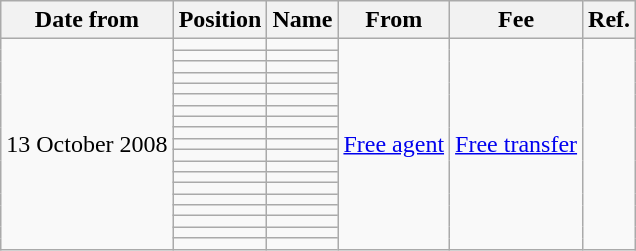<table class="wikitable sortable">
<tr>
<th>Date from</th>
<th>Position</th>
<th>Name</th>
<th>From</th>
<th>Fee</th>
<th>Ref.</th>
</tr>
<tr>
<td rowspan="19">13 October 2008</td>
<td></td>
<td></td>
<td rowspan="19"><a href='#'>Free agent</a></td>
<td rowspan="19"><a href='#'>Free transfer</a></td>
<td rowspan="19"></td>
</tr>
<tr>
<td></td>
<td></td>
</tr>
<tr>
<td></td>
<td></td>
</tr>
<tr>
<td></td>
<td></td>
</tr>
<tr>
<td></td>
<td></td>
</tr>
<tr>
<td></td>
<td></td>
</tr>
<tr>
<td></td>
<td></td>
</tr>
<tr>
<td></td>
<td></td>
</tr>
<tr>
<td></td>
<td></td>
</tr>
<tr>
<td></td>
<td></td>
</tr>
<tr>
<td></td>
<td></td>
</tr>
<tr>
<td></td>
<td></td>
</tr>
<tr>
<td></td>
<td></td>
</tr>
<tr>
<td></td>
<td></td>
</tr>
<tr>
<td></td>
<td></td>
</tr>
<tr>
<td></td>
<td></td>
</tr>
<tr>
<td></td>
<td></td>
</tr>
<tr>
<td></td>
<td></td>
</tr>
<tr>
<td></td>
<td></td>
</tr>
</table>
